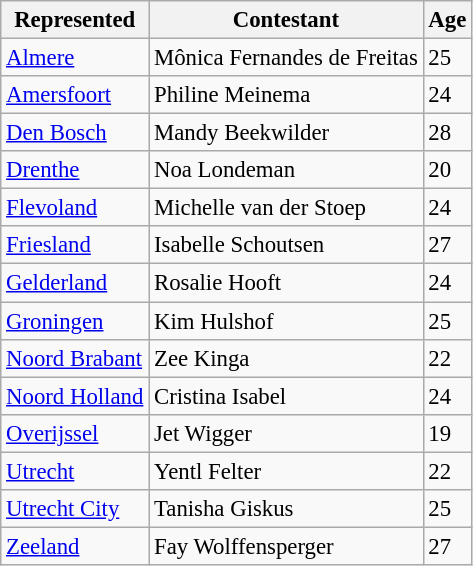<table class="wikitable" style="font-size: 95%">
<tr>
<th>Represented</th>
<th>Contestant</th>
<th>Age</th>
</tr>
<tr>
<td><a href='#'>Almere</a></td>
<td>Mônica Fernandes de Freitas</td>
<td>25</td>
</tr>
<tr>
<td><a href='#'>Amersfoort</a></td>
<td>Philine Meinema</td>
<td>24</td>
</tr>
<tr>
<td><a href='#'>Den Bosch</a></td>
<td>Mandy Beekwilder</td>
<td>28</td>
</tr>
<tr>
<td><a href='#'>Drenthe</a></td>
<td>Noa Londeman</td>
<td>20</td>
</tr>
<tr>
<td><a href='#'>Flevoland</a></td>
<td>Michelle van der Stoep</td>
<td>24</td>
</tr>
<tr>
<td><a href='#'>Friesland</a></td>
<td>Isabelle Schoutsen</td>
<td>27</td>
</tr>
<tr>
<td><a href='#'>Gelderland</a></td>
<td>Rosalie Hooft</td>
<td>24</td>
</tr>
<tr>
<td><a href='#'>Groningen</a></td>
<td>Kim Hulshof</td>
<td>25</td>
</tr>
<tr>
<td><a href='#'>Noord Brabant</a></td>
<td>Zee Kinga</td>
<td>22</td>
</tr>
<tr>
<td><a href='#'>Noord Holland</a></td>
<td>Cristina Isabel</td>
<td>24</td>
</tr>
<tr>
<td><a href='#'>Overijssel</a></td>
<td>Jet Wigger</td>
<td>19</td>
</tr>
<tr>
<td><a href='#'>Utrecht</a></td>
<td>Yentl Felter</td>
<td>22</td>
</tr>
<tr>
<td><a href='#'>Utrecht City</a></td>
<td>Tanisha Giskus</td>
<td>25</td>
</tr>
<tr>
<td><a href='#'>Zeeland</a></td>
<td>Fay Wolffensperger</td>
<td>27</td>
</tr>
</table>
